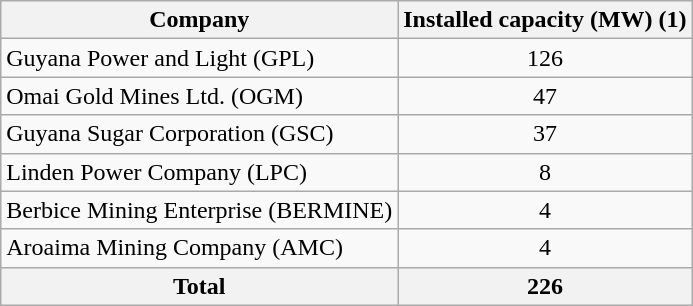<table class="wikitable">
<tr>
<th !style="text-align: center; background-color:#ffdead;">Company</th>
<th !style="text-align: center; background-color:#ffdead;">Installed capacity (MW) (1)</th>
</tr>
<tr>
<td>Guyana Power and Light (GPL)</td>
<td align="center">126</td>
</tr>
<tr>
<td>Omai Gold Mines Ltd. (OGM)</td>
<td align="center">47</td>
</tr>
<tr>
<td>Guyana Sugar Corporation (GSC)</td>
<td align="center">37</td>
</tr>
<tr>
<td>Linden Power Company (LPC)</td>
<td align="center">8</td>
</tr>
<tr>
<td>Berbice Mining Enterprise (BERMINE)</td>
<td align="center">4</td>
</tr>
<tr>
<td>Aroaima Mining Company (AMC)</td>
<td align="center">4</td>
</tr>
<tr>
<th>Total</th>
<th align="center">226</th>
</tr>
</table>
